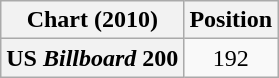<table class="wikitable plainrowheaders" style="text-align:center">
<tr>
<th scope="col">Chart (2010)</th>
<th scope="col">Position</th>
</tr>
<tr>
<th scope="row">US <em>Billboard</em> 200</th>
<td>192</td>
</tr>
</table>
